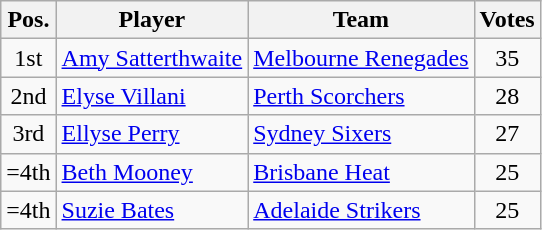<table class="wikitable">
<tr>
<th>Pos.</th>
<th>Player</th>
<th>Team</th>
<th>Votes</th>
</tr>
<tr>
<td align=center>1st</td>
<td align=left><a href='#'>Amy Satterthwaite</a></td>
<td align=left><a href='#'>Melbourne Renegades</a></td>
<td align=center>35</td>
</tr>
<tr>
<td align=center>2nd</td>
<td align=left><a href='#'>Elyse Villani</a></td>
<td align=left><a href='#'>Perth Scorchers</a></td>
<td align=center>28</td>
</tr>
<tr>
<td align=center>3rd</td>
<td align=left><a href='#'>Ellyse Perry</a></td>
<td align=left><a href='#'>Sydney Sixers</a></td>
<td align=center>27</td>
</tr>
<tr>
<td align=center>=4th</td>
<td align=left><a href='#'>Beth Mooney</a></td>
<td align=left><a href='#'>Brisbane Heat</a></td>
<td align=center>25</td>
</tr>
<tr>
<td align=center>=4th</td>
<td align=left><a href='#'>Suzie Bates</a></td>
<td align=left><a href='#'>Adelaide Strikers</a></td>
<td align=center>25</td>
</tr>
</table>
